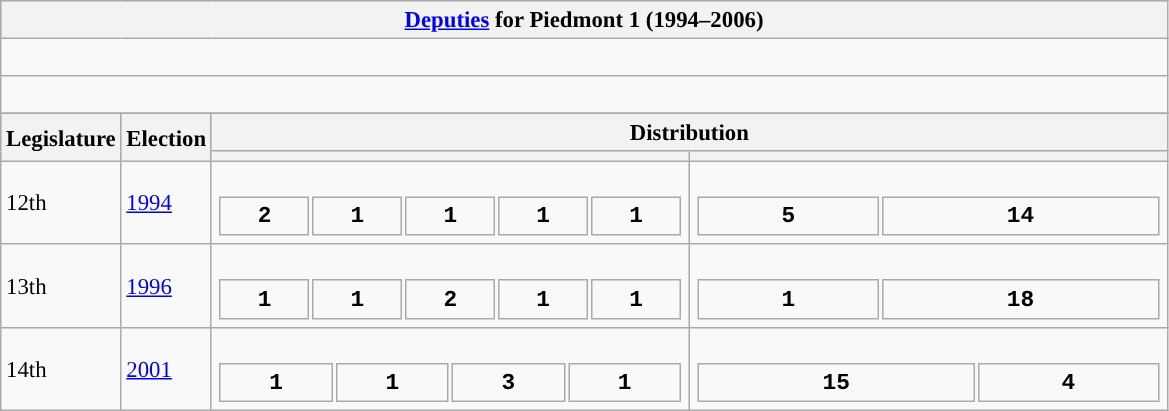<table class="wikitable" style="font-size:95%;">
<tr bgcolor="#CCCCCC">
<th colspan="4"><a href='#'>Deputies</a> for Piedmont 1 (1994–2006)</th>
</tr>
<tr>
<td colspan="4"><br>









</td>
</tr>
<tr>
<td colspan="4"><br>




</td>
</tr>
<tr>
</tr>
<tr bgcolor="#CCCCCC">
<th rowspan=2>Legislature</th>
<th rowspan=2>Election</th>
<th colspan=2>Distribution</th>
</tr>
<tr>
<th></th>
<th></th>
</tr>
<tr>
<td>12th</td>
<td><a href='#'>1994</a></td>
<td><br><table style="width:20.5em; font-size:100%; text-align:center; font-family:Courier New;">
<tr style="font-weight:bold">
<td style="background:">2</td>
<td style="background:">1</td>
<td style="background:">1</td>
<td style="background:">1</td>
<td style="background:">1</td>
</tr>
</table>
</td>
<td><br><table style="width:20.5em; font-size:100%; text-align:center; font-family:Courier New;">
<tr style="font-weight:bold">
<td style="background:">5</td>
<td style="background:">14</td>
</tr>
</table>
</td>
</tr>
<tr>
<td>13th</td>
<td><a href='#'>1996</a></td>
<td><br><table style="width:20.5em; font-size:100%; text-align:center; font-family:Courier New;">
<tr style="font-weight:bold">
<td style="background:">1</td>
<td style="background:">1</td>
<td style="background:">2</td>
<td style="background:">1</td>
<td style="background:">1</td>
</tr>
</table>
</td>
<td><br><table style="width:20.5em; font-size:100%; text-align:center; font-family:Courier New;">
<tr style="font-weight:bold">
<td style="background:">1</td>
<td style="background:">18</td>
</tr>
</table>
</td>
</tr>
<tr>
<td>14th</td>
<td><a href='#'>2001</a></td>
<td><br><table style="width:20.5em; font-size:100%; text-align:center; font-family:Courier New;">
<tr style="font-weight:bold">
<td style="background:">1</td>
<td style="background:">1</td>
<td style="background:">3</td>
<td style="background:">1</td>
</tr>
</table>
</td>
<td><br><table style="width:20.5em; font-size:100%; text-align:center; font-family:Courier New;">
<tr style="font-weight:bold">
<td style="background:">15</td>
<td style="background:">4</td>
</tr>
</table>
</td>
</tr>
</table>
